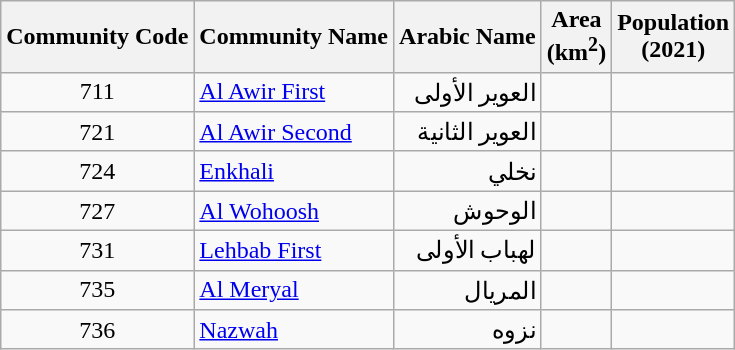<table class="wikitable sortable">
<tr>
<th>Community Code<br></th>
<th>Community Name<br></th>
<th>Arabic Name<br></th>
<th>Area<br>(km<sup>2</sup>)</th>
<th>Population<br>(2021)</th>
</tr>
<tr>
<td align="center">711</td>
<td><a href='#'>Al Awir First</a></td>
<td align="right">العوير الأولى</td>
<td align="right"></td>
<td align="right"></td>
</tr>
<tr>
<td align="center">721</td>
<td><a href='#'>Al Awir Second</a></td>
<td align="right">العوير الثانية</td>
<td align="right"></td>
<td align="right"></td>
</tr>
<tr>
<td align="center">724</td>
<td><a href='#'>Enkhali</a></td>
<td align="right">نخلي</td>
<td align="right"></td>
<td align="right"></td>
</tr>
<tr>
<td align="center">727</td>
<td><a href='#'>Al Wohoosh</a></td>
<td align="right">الوحوش</td>
<td align="right"></td>
<td align="right"></td>
</tr>
<tr>
<td align="center">731</td>
<td><a href='#'>Lehbab First</a></td>
<td align="right">لهباب الأولى</td>
<td align="right"></td>
<td align="right"></td>
</tr>
<tr>
<td align="center">735</td>
<td><a href='#'>Al Meryal</a></td>
<td align="right">المريال</td>
<td align="right"></td>
<td align="right"></td>
</tr>
<tr>
<td align="center">736</td>
<td><a href='#'>Nazwah</a></td>
<td align="right">نزوه</td>
<td align="right"></td>
<td align="right"></td>
</tr>
</table>
